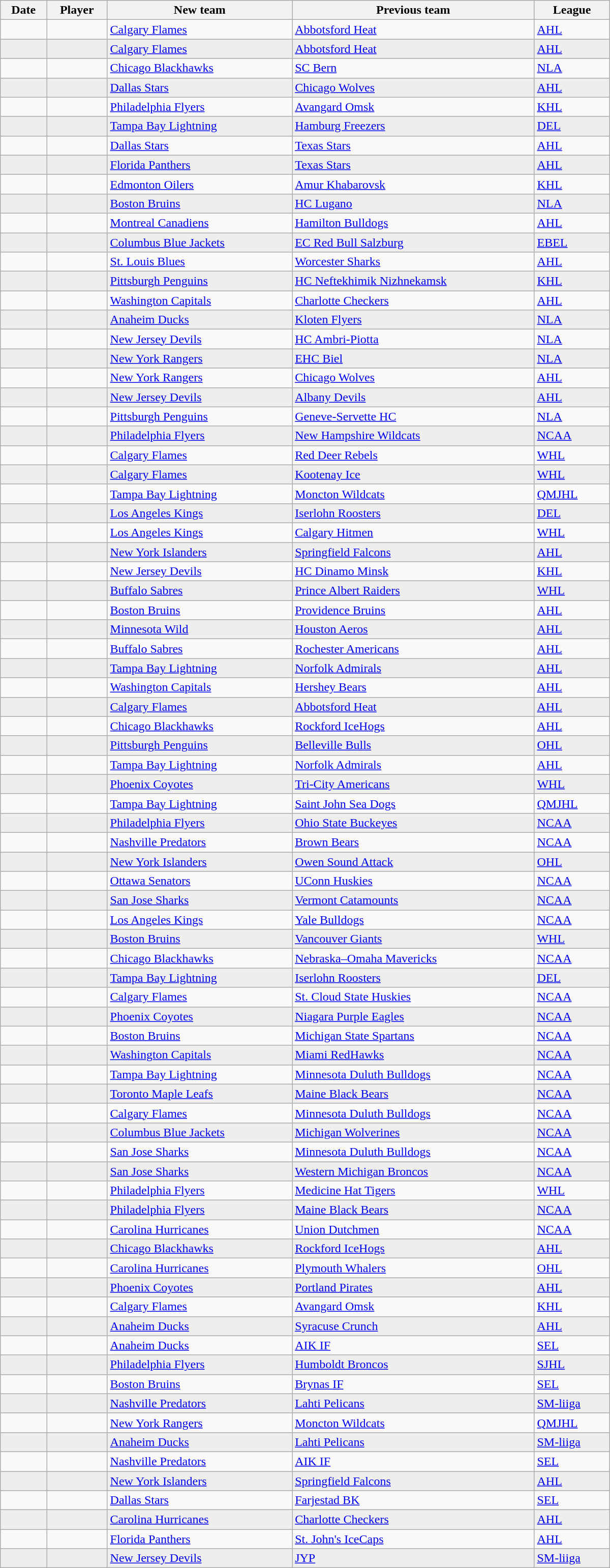<table cellspacing=0 class="wikitable sortable" style="border:1px solid #999999; width:800px;">
<tr>
<th>Date</th>
<th>Player</th>
<th>New team</th>
<th>Previous team</th>
<th>League</th>
</tr>
<tr>
<td></td>
<td></td>
<td><a href='#'>Calgary Flames</a></td>
<td><a href='#'>Abbotsford Heat</a></td>
<td><a href='#'>AHL</a></td>
</tr>
<tr bgcolor="eeeeee">
<td></td>
<td></td>
<td><a href='#'>Calgary Flames</a></td>
<td><a href='#'>Abbotsford Heat</a></td>
<td><a href='#'>AHL</a></td>
</tr>
<tr>
<td></td>
<td></td>
<td><a href='#'>Chicago Blackhawks</a></td>
<td><a href='#'>SC Bern</a></td>
<td><a href='#'>NLA</a></td>
</tr>
<tr bgcolor="eeeeee">
<td></td>
<td></td>
<td><a href='#'>Dallas Stars</a></td>
<td><a href='#'>Chicago Wolves</a></td>
<td><a href='#'>AHL</a></td>
</tr>
<tr>
<td></td>
<td></td>
<td><a href='#'>Philadelphia Flyers</a></td>
<td><a href='#'>Avangard Omsk</a></td>
<td><a href='#'>KHL</a></td>
</tr>
<tr bgcolor="eeeeee">
<td></td>
<td></td>
<td><a href='#'>Tampa Bay Lightning</a></td>
<td><a href='#'>Hamburg Freezers</a></td>
<td><a href='#'>DEL</a></td>
</tr>
<tr>
<td></td>
<td></td>
<td><a href='#'>Dallas Stars</a></td>
<td><a href='#'>Texas Stars</a></td>
<td><a href='#'>AHL</a></td>
</tr>
<tr bgcolor="eeeeee">
<td></td>
<td></td>
<td><a href='#'>Florida Panthers</a></td>
<td><a href='#'>Texas Stars</a></td>
<td><a href='#'>AHL</a></td>
</tr>
<tr>
<td></td>
<td></td>
<td><a href='#'>Edmonton Oilers</a></td>
<td><a href='#'>Amur Khabarovsk</a></td>
<td><a href='#'>KHL</a></td>
</tr>
<tr bgcolor="eeeeee">
<td></td>
<td></td>
<td><a href='#'>Boston Bruins</a></td>
<td><a href='#'>HC Lugano</a></td>
<td><a href='#'>NLA</a></td>
</tr>
<tr>
<td></td>
<td></td>
<td><a href='#'>Montreal Canadiens</a></td>
<td><a href='#'>Hamilton Bulldogs</a></td>
<td><a href='#'>AHL</a></td>
</tr>
<tr bgcolor="eeeeee">
<td></td>
<td></td>
<td><a href='#'>Columbus Blue Jackets</a></td>
<td><a href='#'>EC Red Bull Salzburg</a></td>
<td><a href='#'>EBEL</a></td>
</tr>
<tr>
<td></td>
<td></td>
<td><a href='#'>St. Louis Blues</a></td>
<td><a href='#'>Worcester Sharks</a></td>
<td><a href='#'>AHL</a></td>
</tr>
<tr bgcolor="eeeeee">
<td></td>
<td></td>
<td><a href='#'>Pittsburgh Penguins</a></td>
<td><a href='#'>HC Neftekhimik Nizhnekamsk</a></td>
<td><a href='#'>KHL</a></td>
</tr>
<tr>
<td></td>
<td></td>
<td><a href='#'>Washington Capitals</a></td>
<td><a href='#'>Charlotte Checkers</a></td>
<td><a href='#'>AHL</a></td>
</tr>
<tr bgcolor="eeeeee">
<td></td>
<td></td>
<td><a href='#'>Anaheim Ducks</a></td>
<td><a href='#'>Kloten Flyers</a></td>
<td><a href='#'>NLA</a></td>
</tr>
<tr>
<td></td>
<td></td>
<td><a href='#'>New Jersey Devils</a></td>
<td><a href='#'>HC Ambri-Piotta</a></td>
<td><a href='#'>NLA</a></td>
</tr>
<tr bgcolor="eeeeee">
<td></td>
<td></td>
<td><a href='#'>New York Rangers</a></td>
<td><a href='#'>EHC Biel</a></td>
<td><a href='#'>NLA</a></td>
</tr>
<tr>
<td></td>
<td></td>
<td><a href='#'>New York Rangers</a></td>
<td><a href='#'>Chicago Wolves</a></td>
<td><a href='#'>AHL</a></td>
</tr>
<tr bgcolor="eeeeee">
<td></td>
<td></td>
<td><a href='#'>New Jersey Devils</a></td>
<td><a href='#'>Albany Devils</a></td>
<td><a href='#'>AHL</a></td>
</tr>
<tr>
<td></td>
<td></td>
<td><a href='#'>Pittsburgh Penguins</a></td>
<td><a href='#'>Geneve-Servette HC</a></td>
<td><a href='#'>NLA</a></td>
</tr>
<tr bgcolor="eeeeee">
<td></td>
<td></td>
<td><a href='#'>Philadelphia Flyers</a></td>
<td><a href='#'>New Hampshire Wildcats</a></td>
<td><a href='#'>NCAA</a></td>
</tr>
<tr>
<td></td>
<td></td>
<td><a href='#'>Calgary Flames</a></td>
<td><a href='#'>Red Deer Rebels</a></td>
<td><a href='#'>WHL</a></td>
</tr>
<tr bgcolor="eeeeee">
<td></td>
<td></td>
<td><a href='#'>Calgary Flames</a></td>
<td><a href='#'>Kootenay Ice</a></td>
<td><a href='#'>WHL</a></td>
</tr>
<tr>
<td></td>
<td></td>
<td><a href='#'>Tampa Bay Lightning</a></td>
<td><a href='#'>Moncton Wildcats</a></td>
<td><a href='#'>QMJHL</a></td>
</tr>
<tr bgcolor="eeeeee">
<td></td>
<td></td>
<td><a href='#'>Los Angeles Kings</a></td>
<td><a href='#'>Iserlohn Roosters</a></td>
<td><a href='#'>DEL</a></td>
</tr>
<tr>
<td></td>
<td></td>
<td><a href='#'>Los Angeles Kings</a></td>
<td><a href='#'>Calgary Hitmen</a></td>
<td><a href='#'>WHL</a></td>
</tr>
<tr bgcolor="eeeeee">
<td></td>
<td></td>
<td><a href='#'>New York Islanders</a></td>
<td><a href='#'>Springfield Falcons</a></td>
<td><a href='#'>AHL</a></td>
</tr>
<tr>
<td></td>
<td></td>
<td><a href='#'>New Jersey Devils</a></td>
<td><a href='#'>HC Dinamo Minsk</a></td>
<td><a href='#'>KHL</a></td>
</tr>
<tr bgcolor="eeeeee">
<td></td>
<td></td>
<td><a href='#'>Buffalo Sabres</a></td>
<td><a href='#'>Prince Albert Raiders</a></td>
<td><a href='#'>WHL</a></td>
</tr>
<tr>
<td></td>
<td></td>
<td><a href='#'>Boston Bruins</a></td>
<td><a href='#'>Providence Bruins</a></td>
<td><a href='#'>AHL</a></td>
</tr>
<tr bgcolor="eeeeee">
<td></td>
<td></td>
<td><a href='#'>Minnesota Wild</a></td>
<td><a href='#'>Houston Aeros</a></td>
<td><a href='#'>AHL</a></td>
</tr>
<tr>
<td></td>
<td></td>
<td><a href='#'>Buffalo Sabres</a></td>
<td><a href='#'>Rochester Americans</a></td>
<td><a href='#'>AHL</a></td>
</tr>
<tr bgcolor="eeeeee">
<td></td>
<td></td>
<td><a href='#'>Tampa Bay Lightning</a></td>
<td><a href='#'>Norfolk Admirals</a></td>
<td><a href='#'>AHL</a></td>
</tr>
<tr>
<td></td>
<td></td>
<td><a href='#'>Washington Capitals</a></td>
<td><a href='#'>Hershey Bears</a></td>
<td><a href='#'>AHL</a></td>
</tr>
<tr bgcolor="eeeeee">
<td></td>
<td></td>
<td><a href='#'>Calgary Flames</a></td>
<td><a href='#'>Abbotsford Heat</a></td>
<td><a href='#'>AHL</a></td>
</tr>
<tr>
<td></td>
<td></td>
<td><a href='#'>Chicago Blackhawks</a></td>
<td><a href='#'>Rockford IceHogs</a></td>
<td><a href='#'>AHL</a></td>
</tr>
<tr bgcolor="eeeeee">
<td></td>
<td></td>
<td><a href='#'>Pittsburgh Penguins</a></td>
<td><a href='#'>Belleville Bulls</a></td>
<td><a href='#'>OHL</a></td>
</tr>
<tr>
<td></td>
<td></td>
<td><a href='#'>Tampa Bay Lightning</a></td>
<td><a href='#'>Norfolk Admirals</a></td>
<td><a href='#'>AHL</a></td>
</tr>
<tr bgcolor="eeeeee">
<td></td>
<td></td>
<td><a href='#'>Phoenix Coyotes</a></td>
<td><a href='#'>Tri-City Americans</a></td>
<td><a href='#'>WHL</a></td>
</tr>
<tr>
<td></td>
<td></td>
<td><a href='#'>Tampa Bay Lightning</a></td>
<td><a href='#'>Saint John Sea Dogs</a></td>
<td><a href='#'>QMJHL</a></td>
</tr>
<tr bgcolor="eeeeee">
<td></td>
<td></td>
<td><a href='#'>Philadelphia Flyers</a></td>
<td><a href='#'>Ohio State Buckeyes</a></td>
<td><a href='#'>NCAA</a></td>
</tr>
<tr>
<td></td>
<td></td>
<td><a href='#'>Nashville Predators</a></td>
<td><a href='#'>Brown Bears</a></td>
<td><a href='#'>NCAA</a></td>
</tr>
<tr bgcolor="eeeeee">
<td></td>
<td></td>
<td><a href='#'>New York Islanders</a></td>
<td><a href='#'>Owen Sound Attack</a></td>
<td><a href='#'>OHL</a></td>
</tr>
<tr>
<td></td>
<td></td>
<td><a href='#'>Ottawa Senators</a></td>
<td><a href='#'>UConn Huskies</a></td>
<td><a href='#'>NCAA</a></td>
</tr>
<tr bgcolor="eeeeee">
<td></td>
<td></td>
<td><a href='#'>San Jose Sharks</a></td>
<td><a href='#'>Vermont Catamounts</a></td>
<td><a href='#'>NCAA</a></td>
</tr>
<tr>
<td></td>
<td></td>
<td><a href='#'>Los Angeles Kings</a></td>
<td><a href='#'>Yale Bulldogs</a></td>
<td><a href='#'>NCAA</a></td>
</tr>
<tr bgcolor="eeeeee">
<td></td>
<td></td>
<td><a href='#'>Boston Bruins</a></td>
<td><a href='#'>Vancouver Giants</a></td>
<td><a href='#'>WHL</a></td>
</tr>
<tr>
<td></td>
<td></td>
<td><a href='#'>Chicago Blackhawks</a></td>
<td><a href='#'>Nebraska–Omaha Mavericks</a></td>
<td><a href='#'>NCAA</a></td>
</tr>
<tr bgcolor="eeeeee">
<td></td>
<td></td>
<td><a href='#'>Tampa Bay Lightning</a></td>
<td><a href='#'>Iserlohn Roosters</a></td>
<td><a href='#'>DEL</a></td>
</tr>
<tr>
<td></td>
<td></td>
<td><a href='#'>Calgary Flames</a></td>
<td><a href='#'>St. Cloud State Huskies</a></td>
<td><a href='#'>NCAA</a></td>
</tr>
<tr bgcolor="eeeeee">
<td></td>
<td></td>
<td><a href='#'>Phoenix Coyotes</a></td>
<td><a href='#'>Niagara Purple Eagles</a></td>
<td><a href='#'>NCAA</a></td>
</tr>
<tr>
<td></td>
<td></td>
<td><a href='#'>Boston Bruins</a></td>
<td><a href='#'>Michigan State Spartans</a></td>
<td><a href='#'>NCAA</a></td>
</tr>
<tr bgcolor="eeeeee">
<td></td>
<td></td>
<td><a href='#'>Washington Capitals</a></td>
<td><a href='#'>Miami RedHawks</a></td>
<td><a href='#'>NCAA</a></td>
</tr>
<tr>
<td></td>
<td></td>
<td><a href='#'>Tampa Bay Lightning</a></td>
<td><a href='#'>Minnesota Duluth Bulldogs</a></td>
<td><a href='#'>NCAA</a></td>
</tr>
<tr bgcolor="eeeeee">
<td></td>
<td></td>
<td><a href='#'>Toronto Maple Leafs</a></td>
<td><a href='#'>Maine Black Bears</a></td>
<td><a href='#'>NCAA</a></td>
</tr>
<tr>
<td></td>
<td></td>
<td><a href='#'>Calgary Flames</a></td>
<td><a href='#'>Minnesota Duluth Bulldogs</a></td>
<td><a href='#'>NCAA</a></td>
</tr>
<tr bgcolor="eeeeee">
<td></td>
<td></td>
<td><a href='#'>Columbus Blue Jackets</a></td>
<td><a href='#'>Michigan Wolverines</a></td>
<td><a href='#'>NCAA</a></td>
</tr>
<tr>
<td></td>
<td></td>
<td><a href='#'>San Jose Sharks</a></td>
<td><a href='#'>Minnesota Duluth Bulldogs</a></td>
<td><a href='#'>NCAA</a></td>
</tr>
<tr bgcolor="eeeeee">
<td></td>
<td></td>
<td><a href='#'>San Jose Sharks</a></td>
<td><a href='#'>Western Michigan Broncos</a></td>
<td><a href='#'>NCAA</a></td>
</tr>
<tr>
<td></td>
<td></td>
<td><a href='#'>Philadelphia Flyers</a></td>
<td><a href='#'>Medicine Hat Tigers</a></td>
<td><a href='#'>WHL</a></td>
</tr>
<tr bgcolor="eeeeee">
<td></td>
<td></td>
<td><a href='#'>Philadelphia Flyers</a></td>
<td><a href='#'>Maine Black Bears</a></td>
<td><a href='#'>NCAA</a></td>
</tr>
<tr>
<td></td>
<td></td>
<td><a href='#'>Carolina Hurricanes</a></td>
<td><a href='#'>Union Dutchmen</a></td>
<td><a href='#'>NCAA</a></td>
</tr>
<tr bgcolor="eeeeee">
<td></td>
<td></td>
<td><a href='#'>Chicago Blackhawks</a></td>
<td><a href='#'>Rockford IceHogs</a></td>
<td><a href='#'>AHL</a></td>
</tr>
<tr>
<td></td>
<td></td>
<td><a href='#'>Carolina Hurricanes</a></td>
<td><a href='#'>Plymouth Whalers</a></td>
<td><a href='#'>OHL</a></td>
</tr>
<tr bgcolor="eeeeee">
<td></td>
<td></td>
<td><a href='#'>Phoenix Coyotes</a></td>
<td><a href='#'>Portland Pirates</a></td>
<td><a href='#'>AHL</a></td>
</tr>
<tr>
<td></td>
<td></td>
<td><a href='#'>Calgary Flames</a></td>
<td><a href='#'>Avangard Omsk</a></td>
<td><a href='#'>KHL</a></td>
</tr>
<tr bgcolor="eeeeee">
<td></td>
<td></td>
<td><a href='#'>Anaheim Ducks</a></td>
<td><a href='#'>Syracuse Crunch</a></td>
<td><a href='#'>AHL</a></td>
</tr>
<tr>
<td></td>
<td></td>
<td><a href='#'>Anaheim Ducks</a></td>
<td><a href='#'>AIK IF</a></td>
<td><a href='#'>SEL</a></td>
</tr>
<tr bgcolor="eeeeee">
<td></td>
<td></td>
<td><a href='#'>Philadelphia Flyers</a></td>
<td><a href='#'>Humboldt Broncos</a></td>
<td><a href='#'>SJHL</a></td>
</tr>
<tr>
<td></td>
<td></td>
<td><a href='#'>Boston Bruins</a></td>
<td><a href='#'>Brynas IF</a></td>
<td><a href='#'>SEL</a></td>
</tr>
<tr bgcolor="eeeeee">
<td></td>
<td></td>
<td><a href='#'>Nashville Predators</a></td>
<td><a href='#'>Lahti Pelicans</a></td>
<td><a href='#'>SM-liiga</a></td>
</tr>
<tr>
<td></td>
<td></td>
<td><a href='#'>New York Rangers</a></td>
<td><a href='#'>Moncton Wildcats</a></td>
<td><a href='#'>QMJHL</a></td>
</tr>
<tr bgcolor="eeeeee">
<td></td>
<td></td>
<td><a href='#'>Anaheim Ducks</a></td>
<td><a href='#'>Lahti Pelicans</a></td>
<td><a href='#'>SM-liiga</a></td>
</tr>
<tr>
<td></td>
<td></td>
<td><a href='#'>Nashville Predators</a></td>
<td><a href='#'>AIK IF</a></td>
<td><a href='#'>SEL</a></td>
</tr>
<tr bgcolor="eeeeee">
<td></td>
<td></td>
<td><a href='#'>New York Islanders</a></td>
<td><a href='#'>Springfield Falcons</a></td>
<td><a href='#'>AHL</a></td>
</tr>
<tr>
<td></td>
<td></td>
<td><a href='#'>Dallas Stars</a></td>
<td><a href='#'>Farjestad BK</a></td>
<td><a href='#'>SEL</a></td>
</tr>
<tr bgcolor="eeeeee">
<td></td>
<td></td>
<td><a href='#'>Carolina Hurricanes</a></td>
<td><a href='#'>Charlotte Checkers</a></td>
<td><a href='#'>AHL</a></td>
</tr>
<tr>
<td></td>
<td></td>
<td><a href='#'>Florida Panthers</a></td>
<td><a href='#'>St. John's IceCaps</a></td>
<td><a href='#'>AHL</a></td>
</tr>
<tr bgcolor="eeeeee">
<td></td>
<td></td>
<td><a href='#'>New Jersey Devils</a></td>
<td><a href='#'>JYP</a></td>
<td><a href='#'>SM-liiga</a></td>
</tr>
</table>
